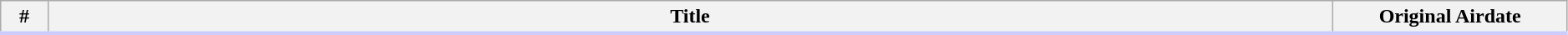<table class="wikitable" width = "99%">
<tr style="border-bottom:3px solid #CCF">
<th width="3%">#</th>
<th>Title</th>
<th width="15%">Original Airdate<br>


































</th>
</tr>
</table>
